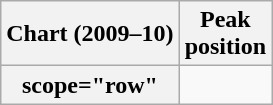<table class="wikitable sortable plainrowheaders">
<tr>
<th scope="col">Chart (2009–10)</th>
<th scope="col">Peak<br>position</th>
</tr>
<tr>
<th>scope="row"</th>
</tr>
</table>
